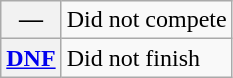<table class="wikitable">
<tr>
<th scope="row">—</th>
<td>Did not compete</td>
</tr>
<tr>
<th scope="row"><a href='#'>DNF</a></th>
<td>Did not finish</td>
</tr>
</table>
